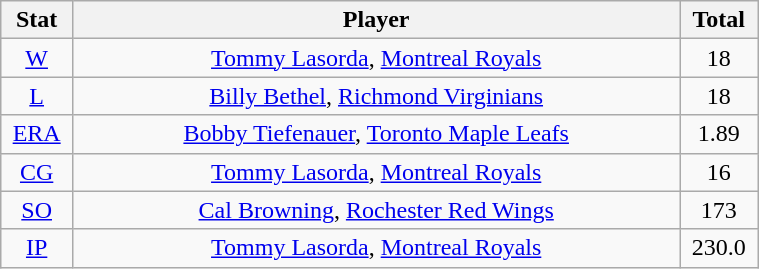<table class="wikitable" width="40%" style="text-align:center;">
<tr>
<th width="5%">Stat</th>
<th width="60%">Player</th>
<th width="5%">Total</th>
</tr>
<tr>
<td><a href='#'>W</a></td>
<td><a href='#'>Tommy Lasorda</a>, <a href='#'>Montreal Royals</a></td>
<td>18</td>
</tr>
<tr>
<td><a href='#'>L</a></td>
<td><a href='#'>Billy Bethel</a>, <a href='#'>Richmond Virginians</a></td>
<td>18</td>
</tr>
<tr>
<td><a href='#'>ERA</a></td>
<td><a href='#'>Bobby Tiefenauer</a>, <a href='#'>Toronto Maple Leafs</a></td>
<td>1.89</td>
</tr>
<tr>
<td><a href='#'>CG</a></td>
<td><a href='#'>Tommy Lasorda</a>, <a href='#'>Montreal Royals</a></td>
<td>16</td>
</tr>
<tr>
<td><a href='#'>SO</a></td>
<td><a href='#'>Cal Browning</a>, <a href='#'>Rochester Red Wings</a></td>
<td>173</td>
</tr>
<tr>
<td><a href='#'>IP</a></td>
<td><a href='#'>Tommy Lasorda</a>, <a href='#'>Montreal Royals</a></td>
<td>230.0</td>
</tr>
</table>
